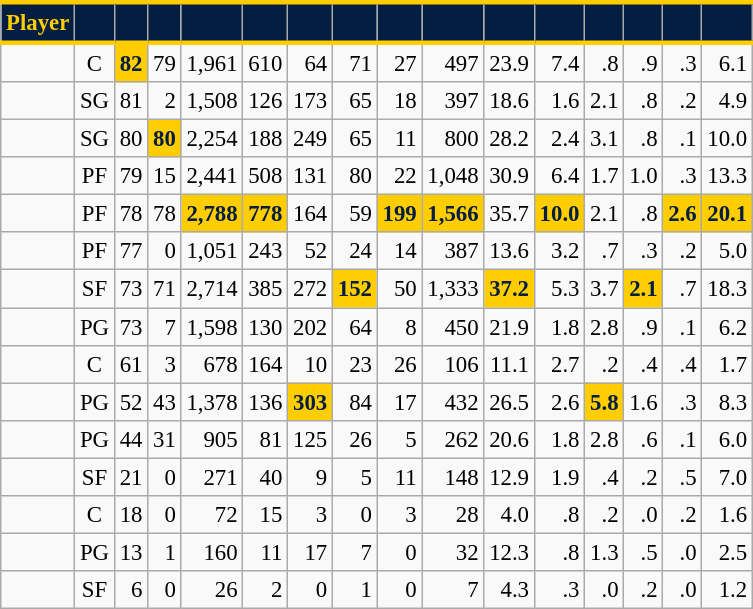<table class="wikitable sortable" style="font-size: 95%; text-align:right;">
<tr>
<th style="background:#041E42; color:#FFCD00; border-top:#FFCD00 3px solid; border-bottom:#FFCD00 3px solid;">Player</th>
<th style="background:#041E42; color:#FFCD00; border-top:#FFCD00 3px solid; border-bottom:#FFCD00 3px solid;"></th>
<th style="background:#041E42; color:#FFCD00; border-top:#FFCD00 3px solid; border-bottom:#FFCD00 3px solid;"></th>
<th style="background:#041E42; color:#FFCD00; border-top:#FFCD00 3px solid; border-bottom:#FFCD00 3px solid;"></th>
<th style="background:#041E42; color:#FFCD00; border-top:#FFCD00 3px solid; border-bottom:#FFCD00 3px solid;"></th>
<th style="background:#041E42; color:#FFCD00; border-top:#FFCD00 3px solid; border-bottom:#FFCD00 3px solid;"></th>
<th style="background:#041E42; color:#FFCD00; border-top:#FFCD00 3px solid; border-bottom:#FFCD00 3px solid;"></th>
<th style="background:#041E42; color:#FFCD00; border-top:#FFCD00 3px solid; border-bottom:#FFCD00 3px solid;"></th>
<th style="background:#041E42; color:#FFCD00; border-top:#FFCD00 3px solid; border-bottom:#FFCD00 3px solid;"></th>
<th style="background:#041E42; color:#FFCD00; border-top:#FFCD00 3px solid; border-bottom:#FFCD00 3px solid;"></th>
<th style="background:#041E42; color:#FFCD00; border-top:#FFCD00 3px solid; border-bottom:#FFCD00 3px solid;"></th>
<th style="background:#041E42; color:#FFCD00; border-top:#FFCD00 3px solid; border-bottom:#FFCD00 3px solid;"></th>
<th style="background:#041E42; color:#FFCD00; border-top:#FFCD00 3px solid; border-bottom:#FFCD00 3px solid;"></th>
<th style="background:#041E42; color:#FFCD00; border-top:#FFCD00 3px solid; border-bottom:#FFCD00 3px solid;"></th>
<th style="background:#041E42; color:#FFCD00; border-top:#FFCD00 3px solid; border-bottom:#FFCD00 3px solid;"></th>
<th style="background:#041E42; color:#FFCD00; border-top:#FFCD00 3px solid; border-bottom:#FFCD00 3px solid;"></th>
</tr>
<tr>
<td style="text-align:left;"></td>
<td style="text-align:center;">C</td>
<td style="background:#FFCD00; color:#041E42;"><strong>82</strong></td>
<td>79</td>
<td>1,961</td>
<td>610</td>
<td>64</td>
<td>71</td>
<td>27</td>
<td>497</td>
<td>23.9</td>
<td>7.4</td>
<td>.8</td>
<td>.9</td>
<td>.3</td>
<td>6.1</td>
</tr>
<tr>
<td style="text-align:left;"></td>
<td style="text-align:center;">SG</td>
<td>81</td>
<td>2</td>
<td>1,508</td>
<td>126</td>
<td>173</td>
<td>65</td>
<td>18</td>
<td>397</td>
<td>18.6</td>
<td>1.6</td>
<td>2.1</td>
<td>.8</td>
<td>.2</td>
<td>4.9</td>
</tr>
<tr>
<td style="text-align:left;"></td>
<td style="text-align:center;">SG</td>
<td>80</td>
<td style="background:#FFCD00; color:#041E42;"><strong>80</strong></td>
<td>2,254</td>
<td>188</td>
<td>249</td>
<td>65</td>
<td>11</td>
<td>800</td>
<td>28.2</td>
<td>2.4</td>
<td>3.1</td>
<td>.8</td>
<td>.1</td>
<td>10.0</td>
</tr>
<tr>
<td style="text-align:left;"></td>
<td style="text-align:center;">PF</td>
<td>79</td>
<td>15</td>
<td>2,441</td>
<td>508</td>
<td>131</td>
<td>80</td>
<td>22</td>
<td>1,048</td>
<td>30.9</td>
<td>6.4</td>
<td>1.7</td>
<td>1.0</td>
<td>.3</td>
<td>13.3</td>
</tr>
<tr>
<td style="text-align:left;"></td>
<td style="text-align:center;">PF</td>
<td>78</td>
<td>78</td>
<td style="background:#FFCD00; color:#041E42;"><strong>2,788</strong></td>
<td style="background:#FFCD00; color:#041E42;"><strong>778</strong></td>
<td>164</td>
<td>59</td>
<td style="background:#FFCD00; color:#041E42;"><strong>199</strong></td>
<td style="background:#FFCD00; color:#041E42;"><strong>1,566</strong></td>
<td>35.7</td>
<td style="background:#FFCD00; color:#041E42;"><strong>10.0</strong></td>
<td>2.1</td>
<td>.8</td>
<td style="background:#FFCD00; color:#041E42;"><strong>2.6</strong></td>
<td style="background:#FFCD00; color:#041E42;"><strong>20.1</strong></td>
</tr>
<tr>
<td style="text-align:left;"></td>
<td style="text-align:center;">PF</td>
<td>77</td>
<td>0</td>
<td>1,051</td>
<td>243</td>
<td>52</td>
<td>24</td>
<td>14</td>
<td>387</td>
<td>13.6</td>
<td>3.2</td>
<td>.7</td>
<td>.3</td>
<td>.2</td>
<td>5.0</td>
</tr>
<tr>
<td style="text-align:left;"></td>
<td style="text-align:center;">SF</td>
<td>73</td>
<td>71</td>
<td>2,714</td>
<td>385</td>
<td>272</td>
<td style="background:#FFCD00; color:#041E42;"><strong>152</strong></td>
<td>50</td>
<td>1,333</td>
<td style="background:#FFCD00; color:#041E42;"><strong>37.2</strong></td>
<td>5.3</td>
<td>3.7</td>
<td style="background:#FFCD00; color:#041E42;"><strong>2.1</strong></td>
<td>.7</td>
<td>18.3</td>
</tr>
<tr>
<td style="text-align:left;"></td>
<td style="text-align:center;">PG</td>
<td>73</td>
<td>7</td>
<td>1,598</td>
<td>130</td>
<td>202</td>
<td>64</td>
<td>8</td>
<td>450</td>
<td>21.9</td>
<td>1.8</td>
<td>2.8</td>
<td>.9</td>
<td>.1</td>
<td>6.2</td>
</tr>
<tr>
<td style="text-align:left;"></td>
<td style="text-align:center;">C</td>
<td>61</td>
<td>3</td>
<td>678</td>
<td>164</td>
<td>10</td>
<td>23</td>
<td>26</td>
<td>106</td>
<td>11.1</td>
<td>2.7</td>
<td>.2</td>
<td>.4</td>
<td>.4</td>
<td>1.7</td>
</tr>
<tr>
<td style="text-align:left;"></td>
<td style="text-align:center;">PG</td>
<td>52</td>
<td>43</td>
<td>1,378</td>
<td>136</td>
<td style="background:#FFCD00; color:#041E42;"><strong>303</strong></td>
<td>84</td>
<td>17</td>
<td>432</td>
<td>26.5</td>
<td>2.6</td>
<td style="background:#FFCD00; color:#041E42;"><strong>5.8</strong></td>
<td>1.6</td>
<td>.3</td>
<td>8.3</td>
</tr>
<tr>
<td style="text-align:left;"></td>
<td style="text-align:center;">PG</td>
<td>44</td>
<td>31</td>
<td>905</td>
<td>81</td>
<td>125</td>
<td>26</td>
<td>5</td>
<td>262</td>
<td>20.6</td>
<td>1.8</td>
<td>2.8</td>
<td>.6</td>
<td>.1</td>
<td>6.0</td>
</tr>
<tr>
<td style="text-align:left;"></td>
<td style="text-align:center;">SF</td>
<td>21</td>
<td>0</td>
<td>271</td>
<td>40</td>
<td>9</td>
<td>5</td>
<td>11</td>
<td>148</td>
<td>12.9</td>
<td>1.9</td>
<td>.4</td>
<td>.2</td>
<td>.5</td>
<td>7.0</td>
</tr>
<tr>
<td style="text-align:left;"></td>
<td style="text-align:center;">C</td>
<td>18</td>
<td>0</td>
<td>72</td>
<td>15</td>
<td>3</td>
<td>0</td>
<td>3</td>
<td>28</td>
<td>4.0</td>
<td>.8</td>
<td>.2</td>
<td>.0</td>
<td>.2</td>
<td>1.6</td>
</tr>
<tr>
<td style="text-align:left;"></td>
<td style="text-align:center;">PG</td>
<td>13</td>
<td>1</td>
<td>160</td>
<td>11</td>
<td>17</td>
<td>7</td>
<td>0</td>
<td>32</td>
<td>12.3</td>
<td>.8</td>
<td>1.3</td>
<td>.5</td>
<td>.0</td>
<td>2.5</td>
</tr>
<tr>
<td style="text-align:left;"></td>
<td style="text-align:center;">SF</td>
<td>6</td>
<td>0</td>
<td>26</td>
<td>2</td>
<td>0</td>
<td>1</td>
<td>0</td>
<td>7</td>
<td>4.3</td>
<td>.3</td>
<td>.0</td>
<td>.2</td>
<td>.0</td>
<td>1.2</td>
</tr>
</table>
